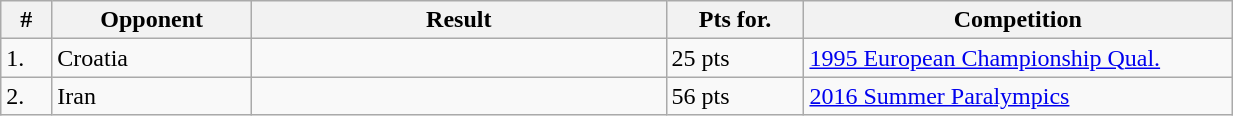<table class="wikitable" style="width:65%;">
<tr>
<th width="10">#</th>
<th width="65">Opponent</th>
<th style="width:150px;">Result</th>
<th width="45">Pts for.</th>
<th style="width:155px;">Competition</th>
</tr>
<tr>
<td>1.</td>
<td> Croatia</td>
<td></td>
<td>25 pts</td>
<td><a href='#'>1995 European Championship Qual.</a></td>
</tr>
<tr>
<td>2.</td>
<td> Iran</td>
<td></td>
<td>56 pts</td>
<td><a href='#'>2016 Summer Paralympics</a></td>
</tr>
</table>
